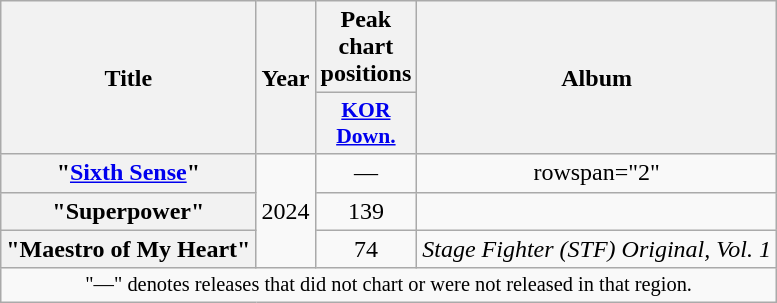<table class="wikitable plainrowheaders" style="text-align:center">
<tr>
<th scope="col" rowspan="2">Title</th>
<th scope="col" rowspan="2">Year</th>
<th scope="col" colspan="1">Peak chart positions</th>
<th scope="col" rowspan="2">Album</th>
</tr>
<tr>
<th scope="col" style="font-size:90%; width:3em"><a href='#'>KOR<br>Down.</a><br></th>
</tr>
<tr>
<th scope="row">"<a href='#'>Sixth Sense</a>"</th>
<td rowspan="3">2024</td>
<td>—</td>
<td>rowspan="2" </td>
</tr>
<tr>
<th scope="row">"Superpower"<br></th>
<td>139</td>
</tr>
<tr>
<th scope="row">"Maestro of My Heart"</th>
<td>74</td>
<td><em>Stage Fighter (STF) Original, Vol. 1</em></td>
</tr>
<tr>
<td colspan="4" style="font-size:85%">"—" denotes releases that did not chart or were not released in that region.</td>
</tr>
</table>
